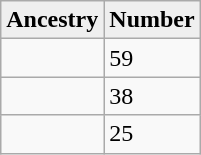<table style="float: center;" class="wikitable">
<tr>
<th style="background:#efefef;">Ancestry</th>
<th style="background:#efefef;">Number</th>
</tr>
<tr>
<td></td>
<td>59</td>
</tr>
<tr>
<td></td>
<td>38</td>
</tr>
<tr>
<td></td>
<td>25</td>
</tr>
</table>
